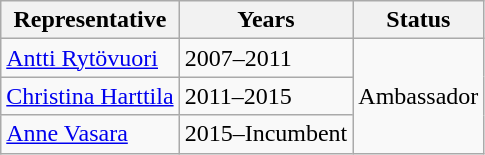<table class="wikitable sortable">
<tr>
<th>Representative</th>
<th>Years</th>
<th>Status</th>
</tr>
<tr>
<td><a href='#'>Antti Rytövuori</a></td>
<td>2007–2011</td>
<td rowspan="3">Ambassador</td>
</tr>
<tr>
<td><a href='#'>Christina Harttila</a></td>
<td>2011–2015</td>
</tr>
<tr>
<td><a href='#'>Anne Vasara</a></td>
<td>2015–Incumbent</td>
</tr>
</table>
